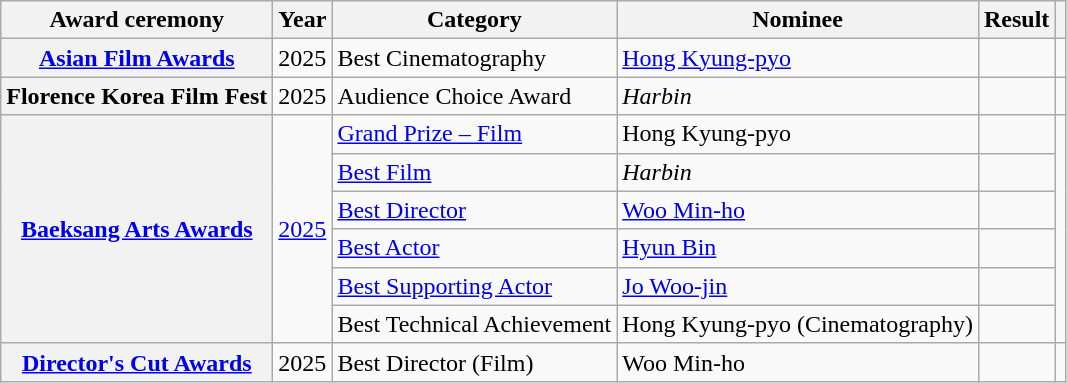<table class="wikitable plainrowheaders sortable">
<tr>
<th scope="col">Award ceremony</th>
<th scope="col">Year</th>
<th scope="col">Category</th>
<th scope="col">Nominee</th>
<th scope="col">Result</th>
<th scope="col" class="unsortable"></th>
</tr>
<tr>
<th scope="row"><a href='#'>Asian Film Awards</a></th>
<td style="text-align:center">2025</td>
<td>Best Cinematography</td>
<td><a href='#'>Hong Kyung-pyo</a></td>
<td></td>
<td style="text-align:center"></td>
</tr>
<tr>
<th scope="row">Florence Korea Film Fest</th>
<td style="text-align:center">2025</td>
<td>Audience Choice Award</td>
<td><em>Harbin</em></td>
<td></td>
<td style="text-align:center"></td>
</tr>
<tr>
<th scope="row" rowspan="6"><a href='#'>Baeksang Arts Awards</a></th>
<td rowspan="6" style="text-align:center"><a href='#'>2025</a></td>
<td><a href='#'>Grand Prize – Film</a></td>
<td>Hong Kyung-pyo</td>
<td></td>
<td rowspan="6" style="text-align:center"></td>
</tr>
<tr>
<td><a href='#'>Best Film</a></td>
<td><em>Harbin</em></td>
<td></td>
</tr>
<tr>
<td><a href='#'>Best Director</a></td>
<td><a href='#'>Woo Min-ho</a></td>
<td></td>
</tr>
<tr>
<td><a href='#'>Best Actor</a></td>
<td><a href='#'>Hyun Bin</a></td>
<td></td>
</tr>
<tr>
<td><a href='#'>Best Supporting Actor</a></td>
<td><a href='#'>Jo Woo-jin</a></td>
<td></td>
</tr>
<tr>
<td>Best Technical Achievement</td>
<td>Hong Kyung-pyo (Cinematography)</td>
<td></td>
</tr>
<tr>
<th scope="row"><a href='#'>Director's Cut Awards</a></th>
<td style="text-align:center">2025</td>
<td>Best Director (Film)</td>
<td>Woo Min-ho</td>
<td></td>
<td style="text-align:center"></td>
</tr>
</table>
